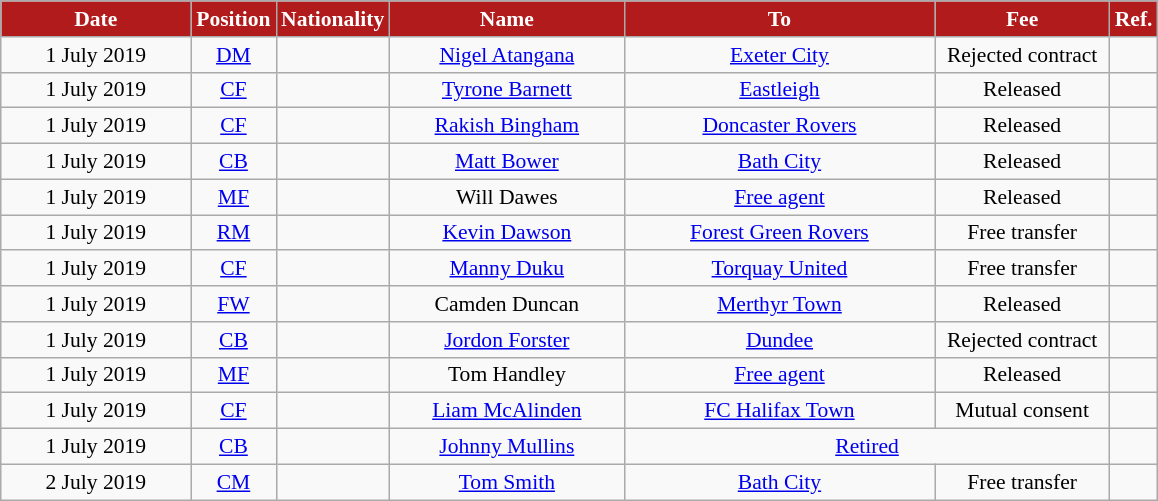<table class="wikitable"  style="text-align:center; font-size:90%; ">
<tr>
<th style="background:#B11B1B; color:#FFFFFF; width:120px;">Date</th>
<th style="background:#B11B1B; color:#FFFFFF; width:50px;">Position</th>
<th style="background:#B11B1B; color:#FFFFFF; width:50px;">Nationality</th>
<th style="background:#B11B1B; color:#FFFFFF; width:150px;">Name</th>
<th style="background:#B11B1B; color:#FFFFFF; width:200px;">To</th>
<th style="background:#B11B1B; color:#FFFFFF; width:110px;">Fee</th>
<th style="background:#B11B1B; color:#FFFFFF; width:25px;">Ref.</th>
</tr>
<tr>
<td>1 July 2019</td>
<td><a href='#'>DM</a></td>
<td></td>
<td><a href='#'>Nigel Atangana</a></td>
<td> <a href='#'>Exeter City</a></td>
<td>Rejected contract</td>
<td></td>
</tr>
<tr>
<td>1 July 2019</td>
<td><a href='#'>CF</a></td>
<td></td>
<td><a href='#'>Tyrone Barnett</a></td>
<td> <a href='#'>Eastleigh</a></td>
<td>Released</td>
<td></td>
</tr>
<tr>
<td>1 July 2019</td>
<td><a href='#'>CF</a></td>
<td></td>
<td><a href='#'>Rakish Bingham</a></td>
<td> <a href='#'>Doncaster Rovers</a></td>
<td>Released</td>
<td></td>
</tr>
<tr>
<td>1 July 2019</td>
<td><a href='#'>CB</a></td>
<td></td>
<td><a href='#'>Matt Bower</a></td>
<td> <a href='#'>Bath City</a></td>
<td>Released</td>
<td></td>
</tr>
<tr>
<td>1 July 2019</td>
<td><a href='#'>MF</a></td>
<td></td>
<td>Will Dawes</td>
<td> <a href='#'>Free agent</a></td>
<td>Released</td>
<td></td>
</tr>
<tr>
<td>1 July 2019</td>
<td><a href='#'>RM</a></td>
<td></td>
<td><a href='#'>Kevin Dawson</a></td>
<td> <a href='#'>Forest Green Rovers</a></td>
<td>Free transfer</td>
<td></td>
</tr>
<tr>
<td>1 July 2019</td>
<td><a href='#'>CF</a></td>
<td></td>
<td><a href='#'>Manny Duku</a></td>
<td> <a href='#'>Torquay United</a></td>
<td>Free transfer</td>
<td></td>
</tr>
<tr>
<td>1 July 2019</td>
<td><a href='#'>FW</a></td>
<td></td>
<td>Camden Duncan</td>
<td> <a href='#'>Merthyr Town</a></td>
<td>Released</td>
<td></td>
</tr>
<tr>
<td>1 July 2019</td>
<td><a href='#'>CB</a></td>
<td></td>
<td><a href='#'>Jordon Forster</a></td>
<td> <a href='#'>Dundee</a></td>
<td>Rejected contract</td>
<td></td>
</tr>
<tr>
<td>1 July 2019</td>
<td><a href='#'>MF</a></td>
<td></td>
<td>Tom Handley</td>
<td> <a href='#'>Free agent</a></td>
<td>Released</td>
<td></td>
</tr>
<tr>
<td>1 July 2019</td>
<td><a href='#'>CF</a></td>
<td></td>
<td><a href='#'>Liam McAlinden</a></td>
<td> <a href='#'>FC Halifax Town</a></td>
<td>Mutual consent</td>
<td></td>
</tr>
<tr>
<td>1 July 2019</td>
<td><a href='#'>CB</a></td>
<td></td>
<td><a href='#'>Johnny Mullins</a></td>
<td colspan=2><a href='#'>Retired</a></td>
<td></td>
</tr>
<tr>
<td>2 July 2019</td>
<td><a href='#'>CM</a></td>
<td></td>
<td><a href='#'>Tom Smith</a></td>
<td> <a href='#'>Bath City</a></td>
<td>Free transfer</td>
<td></td>
</tr>
</table>
